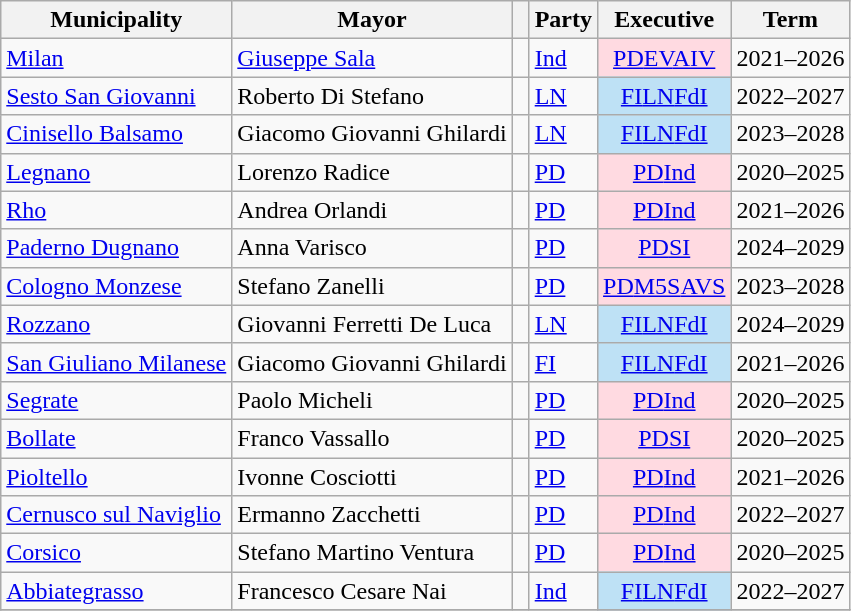<table class="wikitable">
<tr>
<th>Municipality</th>
<th>Mayor</th>
<th class=unsortable> </th>
<th>Party</th>
<th>Executive</th>
<th>Term</th>
</tr>
<tr>
<td><a href='#'>Milan</a></td>
<td><a href='#'>Giuseppe Sala</a></td>
<td bgcolor=></td>
<td><a href='#'>Ind</a></td>
<td align=center bgcolor=#FFDAE1><a href='#'>PD</a><a href='#'>EV</a><a href='#'>A</a><a href='#'>IV</a></td>
<td>2021–2026</td>
</tr>
<tr>
<td><a href='#'>Sesto San Giovanni</a></td>
<td>Roberto Di Stefano</td>
<td bgcolor=></td>
<td><a href='#'>LN</a></td>
<td align=center bgcolor=#BEE1F5><a href='#'>FI</a><a href='#'>LN</a><a href='#'>FdI</a></td>
<td>2022–2027</td>
</tr>
<tr>
<td><a href='#'>Cinisello Balsamo</a></td>
<td>Giacomo Giovanni Ghilardi</td>
<td bgcolor=></td>
<td><a href='#'>LN</a></td>
<td align=center bgcolor=#BEE1F5><a href='#'>FI</a><a href='#'>LN</a><a href='#'>FdI</a></td>
<td>2023–2028</td>
</tr>
<tr>
<td><a href='#'>Legnano</a></td>
<td>Lorenzo Radice</td>
<td bgcolor=></td>
<td><a href='#'>PD</a></td>
<td align=center bgcolor=#FFDAE1><a href='#'>PD</a><a href='#'>Ind</a></td>
<td>2020–2025</td>
</tr>
<tr>
<td><a href='#'>Rho</a></td>
<td>Andrea Orlandi</td>
<td bgcolor=></td>
<td><a href='#'>PD</a></td>
<td align=center bgcolor=#FFDAE1><a href='#'>PD</a><a href='#'>Ind</a></td>
<td>2021–2026</td>
</tr>
<tr>
<td><a href='#'>Paderno Dugnano</a></td>
<td>Anna Varisco</td>
<td bgcolor=></td>
<td><a href='#'>PD</a></td>
<td align=center bgcolor=#FFDAE1><a href='#'>PD</a><a href='#'>SI</a></td>
<td>2024–2029</td>
</tr>
<tr>
<td><a href='#'>Cologno Monzese</a></td>
<td>Stefano Zanelli</td>
<td bgcolor=></td>
<td><a href='#'>PD</a></td>
<td align=center bgcolor=#FFDAE1><a href='#'>PD</a><a href='#'>M5S</a><a href='#'>AVS</a></td>
<td>2023–2028</td>
</tr>
<tr>
<td><a href='#'>Rozzano</a></td>
<td>Giovanni Ferretti De Luca</td>
<td bgcolor=></td>
<td><a href='#'>LN</a></td>
<td align=center bgcolor=#BEE1F5><a href='#'>FI</a><a href='#'>LN</a><a href='#'>FdI</a></td>
<td>2024–2029</td>
</tr>
<tr>
<td><a href='#'>San Giuliano Milanese</a></td>
<td>Giacomo Giovanni Ghilardi</td>
<td bgcolor=></td>
<td><a href='#'>FI</a></td>
<td align=center bgcolor=#BEE1F5><a href='#'>FI</a><a href='#'>LN</a><a href='#'>FdI</a></td>
<td>2021–2026</td>
</tr>
<tr>
<td><a href='#'>Segrate</a></td>
<td>Paolo Micheli</td>
<td bgcolor=></td>
<td><a href='#'>PD</a></td>
<td align=center bgcolor=#FFDAE1><a href='#'>PD</a><a href='#'>Ind</a></td>
<td>2020–2025</td>
</tr>
<tr>
<td><a href='#'>Bollate</a></td>
<td>Franco Vassallo</td>
<td bgcolor=></td>
<td><a href='#'>PD</a></td>
<td align=center bgcolor=#FFDAE1><a href='#'>PD</a><a href='#'>SI</a></td>
<td>2020–2025</td>
</tr>
<tr>
<td><a href='#'>Pioltello</a></td>
<td>Ivonne Cosciotti</td>
<td bgcolor=></td>
<td><a href='#'>PD</a></td>
<td align=center bgcolor=#FFDAE1><a href='#'>PD</a><a href='#'>Ind</a></td>
<td>2021–2026</td>
</tr>
<tr>
<td><a href='#'>Cernusco sul Naviglio</a></td>
<td>Ermanno Zacchetti</td>
<td bgcolor=></td>
<td><a href='#'>PD</a></td>
<td align=center bgcolor=#FFDAE1><a href='#'>PD</a><a href='#'>Ind</a></td>
<td>2022–2027</td>
</tr>
<tr>
<td><a href='#'>Corsico</a></td>
<td>Stefano Martino Ventura</td>
<td bgcolor=></td>
<td><a href='#'>PD</a></td>
<td align=center bgcolor=#FFDAE1><a href='#'>PD</a><a href='#'>Ind</a></td>
<td>2020–2025</td>
</tr>
<tr>
<td><a href='#'>Abbiategrasso</a></td>
<td>Francesco Cesare Nai</td>
<td bgcolor=></td>
<td><a href='#'>Ind</a></td>
<td align=center bgcolor=#BEE1F5><a href='#'>FI</a><a href='#'>LN</a><a href='#'>FdI</a></td>
<td>2022–2027</td>
</tr>
<tr>
</tr>
</table>
